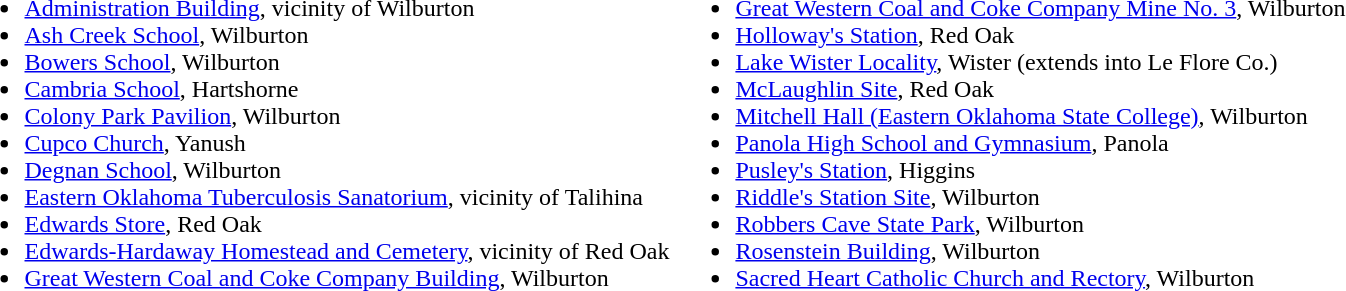<table>
<tr ---- valign="top">
<td><br><ul><li><a href='#'>Administration Building</a>, vicinity of Wilburton</li><li><a href='#'>Ash Creek School</a>, Wilburton</li><li><a href='#'>Bowers School</a>, Wilburton</li><li><a href='#'>Cambria School</a>, Hartshorne</li><li><a href='#'>Colony Park Pavilion</a>, Wilburton</li><li><a href='#'>Cupco Church</a>, Yanush</li><li><a href='#'>Degnan School</a>, Wilburton</li><li><a href='#'>Eastern Oklahoma Tuberculosis Sanatorium</a>, vicinity of Talihina</li><li><a href='#'>Edwards Store</a>, Red Oak</li><li><a href='#'>Edwards-Hardaway Homestead and Cemetery</a>, vicinity of Red Oak</li><li><a href='#'>Great Western Coal and Coke Company Building</a>, Wilburton</li></ul></td>
<td><br><ul><li><a href='#'>Great Western Coal and Coke Company Mine No. 3</a>, Wilburton</li><li><a href='#'>Holloway's Station</a>, Red Oak</li><li><a href='#'>Lake Wister Locality</a>, Wister (extends into Le Flore Co.)</li><li><a href='#'>McLaughlin Site</a>, Red Oak</li><li><a href='#'>Mitchell Hall (Eastern Oklahoma State College)</a>, Wilburton</li><li><a href='#'>Panola High School and Gymnasium</a>, Panola</li><li><a href='#'>Pusley's Station</a>, Higgins</li><li><a href='#'>Riddle's Station Site</a>, Wilburton</li><li><a href='#'>Robbers Cave State Park</a>, Wilburton</li><li><a href='#'>Rosenstein Building</a>, Wilburton</li><li><a href='#'>Sacred Heart Catholic Church and Rectory</a>, Wilburton</li></ul></td>
</tr>
</table>
